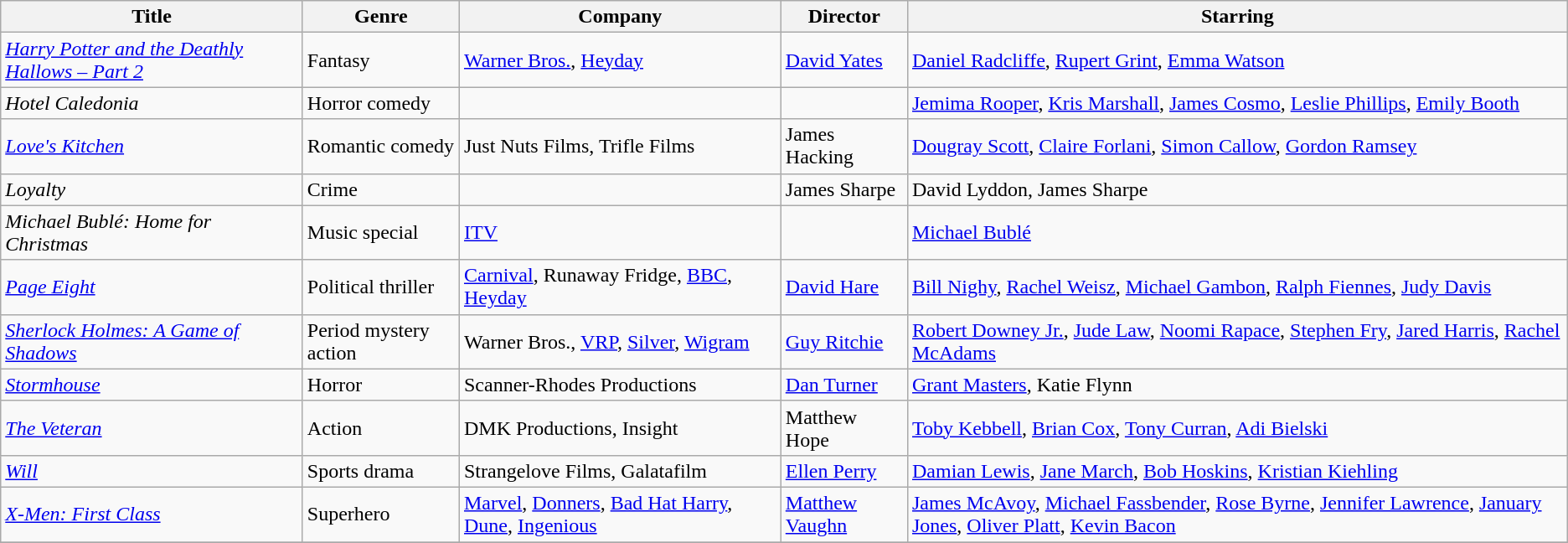<table class="wikitable unsortable">
<tr>
<th>Title</th>
<th>Genre</th>
<th>Company</th>
<th>Director</th>
<th>Starring</th>
</tr>
<tr>
<td><em><a href='#'>Harry Potter and the Deathly Hallows – Part 2</a></em></td>
<td>Fantasy</td>
<td><a href='#'>Warner Bros.</a>, <a href='#'>Heyday</a></td>
<td><a href='#'>David Yates</a></td>
<td><a href='#'>Daniel Radcliffe</a>, <a href='#'>Rupert Grint</a>, <a href='#'>Emma Watson</a></td>
</tr>
<tr>
<td><em>Hotel Caledonia</em></td>
<td>Horror comedy</td>
<td></td>
<td></td>
<td><a href='#'>Jemima Rooper</a>, <a href='#'>Kris Marshall</a>, <a href='#'>James Cosmo</a>, <a href='#'>Leslie Phillips</a>, <a href='#'>Emily Booth</a></td>
</tr>
<tr>
<td><em><a href='#'>Love's Kitchen</a></em></td>
<td>Romantic comedy</td>
<td>Just Nuts Films, Trifle Films</td>
<td>James Hacking</td>
<td><a href='#'>Dougray Scott</a>, <a href='#'>Claire Forlani</a>, <a href='#'>Simon Callow</a>, <a href='#'>Gordon Ramsey</a></td>
</tr>
<tr>
<td><em>Loyalty</em></td>
<td>Crime</td>
<td></td>
<td>James Sharpe</td>
<td>David Lyddon, James Sharpe</td>
</tr>
<tr>
<td><em>Michael Bublé: Home for Christmas</em></td>
<td>Music special</td>
<td><a href='#'>ITV</a></td>
<td></td>
<td><a href='#'>Michael Bublé</a></td>
</tr>
<tr>
<td><em><a href='#'>Page Eight</a></em></td>
<td>Political thriller</td>
<td><a href='#'>Carnival</a>, Runaway Fridge, <a href='#'>BBC</a>, <a href='#'>Heyday</a></td>
<td><a href='#'>David Hare</a></td>
<td><a href='#'>Bill Nighy</a>, <a href='#'>Rachel Weisz</a>, <a href='#'>Michael Gambon</a>, <a href='#'>Ralph Fiennes</a>, <a href='#'>Judy Davis</a></td>
</tr>
<tr>
<td><em><a href='#'>Sherlock Holmes: A Game of Shadows</a></em></td>
<td>Period mystery action</td>
<td>Warner Bros., <a href='#'>VRP</a>, <a href='#'>Silver</a>, <a href='#'>Wigram</a></td>
<td><a href='#'>Guy Ritchie</a></td>
<td><a href='#'>Robert Downey Jr.</a>, <a href='#'>Jude Law</a>, <a href='#'>Noomi Rapace</a>, <a href='#'>Stephen Fry</a>, <a href='#'>Jared Harris</a>, <a href='#'>Rachel McAdams</a></td>
</tr>
<tr>
<td><em><a href='#'>Stormhouse</a></em></td>
<td>Horror</td>
<td>Scanner-Rhodes Productions</td>
<td><a href='#'>Dan Turner</a></td>
<td><a href='#'>Grant Masters</a>, Katie Flynn</td>
</tr>
<tr>
<td><em><a href='#'>The Veteran</a></em></td>
<td>Action</td>
<td>DMK Productions, Insight</td>
<td>Matthew Hope</td>
<td><a href='#'>Toby Kebbell</a>, <a href='#'>Brian Cox</a>, <a href='#'>Tony Curran</a>, <a href='#'>Adi Bielski</a></td>
</tr>
<tr>
<td><em><a href='#'>Will</a></em></td>
<td>Sports drama</td>
<td>Strangelove Films, Galatafilm</td>
<td><a href='#'>Ellen Perry</a></td>
<td><a href='#'>Damian Lewis</a>, <a href='#'>Jane March</a>, <a href='#'>Bob Hoskins</a>, <a href='#'>Kristian Kiehling</a></td>
</tr>
<tr>
<td><em><a href='#'>X-Men: First Class</a></em></td>
<td>Superhero</td>
<td><a href='#'>Marvel</a>, <a href='#'>Donners</a>, <a href='#'>Bad Hat Harry</a>, <a href='#'>Dune</a>, <a href='#'>Ingenious</a></td>
<td><a href='#'>Matthew Vaughn</a></td>
<td><a href='#'>James McAvoy</a>, <a href='#'>Michael Fassbender</a>, <a href='#'>Rose Byrne</a>, <a href='#'>Jennifer Lawrence</a>, <a href='#'>January Jones</a>, <a href='#'>Oliver Platt</a>, <a href='#'>Kevin Bacon</a></td>
</tr>
<tr>
</tr>
</table>
